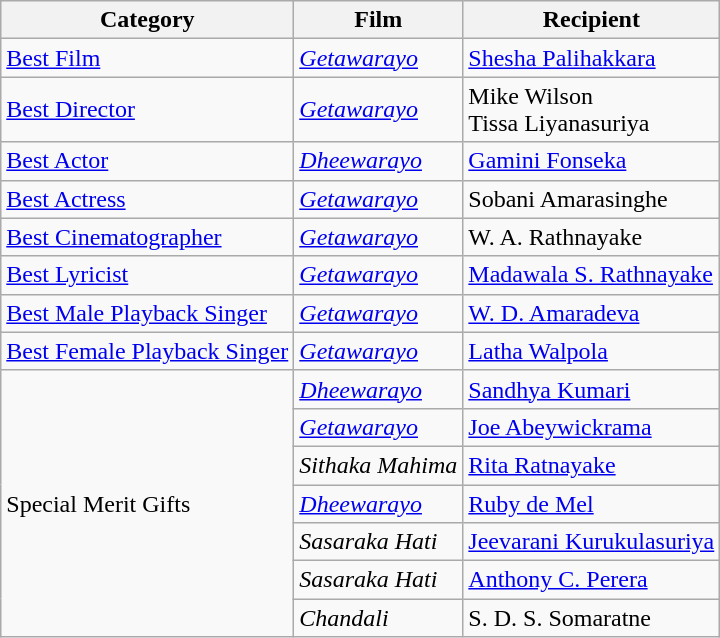<table class="wikitable plainrowheaders sortable">
<tr>
<th scope="col">Category</th>
<th scope="col">Film</th>
<th scope="col">Recipient</th>
</tr>
<tr>
<td><a href='#'>Best Film</a></td>
<td><em><a href='#'>Getawarayo</a></em></td>
<td><a href='#'>Shesha Palihakkara</a></td>
</tr>
<tr>
<td><a href='#'>Best Director</a></td>
<td><em><a href='#'>Getawarayo</a></em></td>
<td>Mike Wilson<br> Tissa Liyanasuriya</td>
</tr>
<tr>
<td><a href='#'>Best Actor</a></td>
<td><em><a href='#'>Dheewarayo</a></em></td>
<td><a href='#'>Gamini Fonseka</a></td>
</tr>
<tr>
<td><a href='#'>Best Actress</a></td>
<td><em><a href='#'>Getawarayo</a></em></td>
<td>Sobani Amarasinghe</td>
</tr>
<tr>
<td><a href='#'>Best Cinematographer</a></td>
<td><em><a href='#'>Getawarayo</a></em></td>
<td>W. A. Rathnayake</td>
</tr>
<tr>
<td><a href='#'>Best Lyricist</a></td>
<td><em><a href='#'>Getawarayo</a></em></td>
<td><a href='#'>Madawala S. Rathnayake</a></td>
</tr>
<tr>
<td><a href='#'>Best Male Playback Singer</a></td>
<td><em><a href='#'>Getawarayo</a></em></td>
<td><a href='#'>W. D. Amaradeva</a></td>
</tr>
<tr>
<td><a href='#'>Best Female Playback Singer</a></td>
<td><em><a href='#'>Getawarayo</a></em></td>
<td><a href='#'>Latha Walpola</a></td>
</tr>
<tr>
<td rowspan=7>Special Merit Gifts</td>
<td><em><a href='#'>Dheewarayo</a></em></td>
<td><a href='#'>Sandhya Kumari</a></td>
</tr>
<tr>
<td><em><a href='#'>Getawarayo</a></em></td>
<td><a href='#'>Joe Abeywickrama</a></td>
</tr>
<tr>
<td><em>Sithaka Mahima</em></td>
<td><a href='#'>Rita Ratnayake</a></td>
</tr>
<tr>
<td><em><a href='#'>Dheewarayo</a></em></td>
<td><a href='#'>Ruby de Mel</a></td>
</tr>
<tr>
<td><em>Sasaraka Hati</em></td>
<td><a href='#'>Jeevarani Kurukulasuriya</a></td>
</tr>
<tr>
<td><em>Sasaraka Hati</em></td>
<td><a href='#'>Anthony C. Perera</a></td>
</tr>
<tr>
<td><em>Chandali</em></td>
<td>S. D. S. Somaratne</td>
</tr>
</table>
